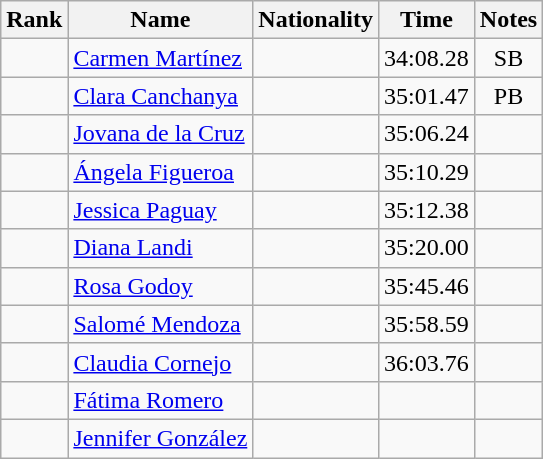<table class="wikitable sortable" style="text-align:center">
<tr>
<th>Rank</th>
<th>Name</th>
<th>Nationality</th>
<th>Time</th>
<th>Notes</th>
</tr>
<tr>
<td></td>
<td align=left><a href='#'>Carmen Martínez</a></td>
<td align=left></td>
<td>34:08.28</td>
<td>SB</td>
</tr>
<tr>
<td></td>
<td align=left><a href='#'>Clara Canchanya</a></td>
<td align=left></td>
<td>35:01.47</td>
<td>PB</td>
</tr>
<tr>
<td></td>
<td align=left><a href='#'>Jovana de la Cruz</a></td>
<td align=left></td>
<td>35:06.24</td>
<td></td>
</tr>
<tr>
<td></td>
<td align=left><a href='#'>Ángela Figueroa</a></td>
<td align=left></td>
<td>35:10.29</td>
<td></td>
</tr>
<tr>
<td></td>
<td align=left><a href='#'>Jessica Paguay</a></td>
<td align=left></td>
<td>35:12.38</td>
<td></td>
</tr>
<tr>
<td></td>
<td align=left><a href='#'>Diana Landi</a></td>
<td align=left></td>
<td>35:20.00</td>
<td></td>
</tr>
<tr>
<td></td>
<td align=left><a href='#'>Rosa Godoy</a></td>
<td align=left></td>
<td>35:45.46</td>
<td></td>
</tr>
<tr>
<td></td>
<td align=left><a href='#'>Salomé Mendoza</a></td>
<td align=left></td>
<td>35:58.59</td>
<td></td>
</tr>
<tr>
<td></td>
<td align=left><a href='#'>Claudia Cornejo</a></td>
<td align=left></td>
<td>36:03.76</td>
<td></td>
</tr>
<tr>
<td></td>
<td align=left><a href='#'>Fátima Romero</a></td>
<td align=left></td>
<td></td>
<td></td>
</tr>
<tr>
<td></td>
<td align=left><a href='#'>Jennifer González</a></td>
<td align=left></td>
<td></td>
<td></td>
</tr>
</table>
